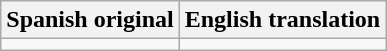<table class="wikitable">
<tr>
<th>Spanish original</th>
<th>English translation</th>
</tr>
<tr style="vertical-align:top; white-space:nowrap;">
<td></td>
<td></td>
</tr>
</table>
